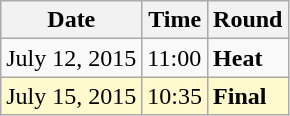<table class="wikitable">
<tr>
<th>Date</th>
<th>Time</th>
<th>Round</th>
</tr>
<tr>
<td>July 12, 2015</td>
<td>11:00</td>
<td><strong>Heat</strong></td>
</tr>
<tr style=background:lemonchiffon>
<td>July 15, 2015</td>
<td>10:35</td>
<td><strong>Final</strong></td>
</tr>
</table>
